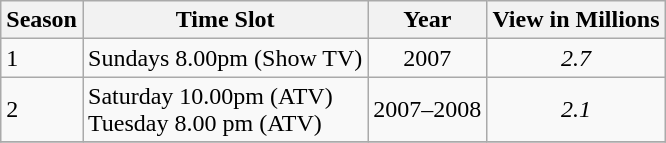<table class="wikitable">
<tr>
<th>Season</th>
<th>Time Slot</th>
<th>Year</th>
<th>View in Millions</th>
</tr>
<tr>
<td>1</td>
<td>Sundays 8.00pm (Show TV)</td>
<td align="center">2007</td>
<td align="center"><em>2.7</em></td>
</tr>
<tr>
<td>2</td>
<td>Saturday 10.00pm (ATV)<br>Tuesday 8.00 pm (ATV)</td>
<td align="center">2007–2008</td>
<td align="center"><em>2.1</em></td>
</tr>
<tr>
</tr>
</table>
